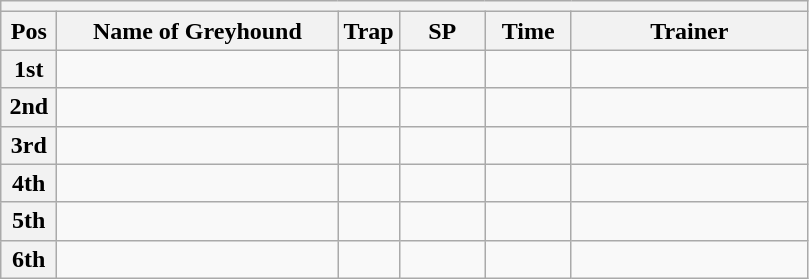<table class="wikitable">
<tr>
<th colspan="6"></th>
</tr>
<tr>
<th width=30>Pos</th>
<th width=180>Name of Greyhound</th>
<th width=30>Trap</th>
<th width=50>SP</th>
<th width=50>Time</th>
<th width=150>Trainer</th>
</tr>
<tr>
<th>1st</th>
<td></td>
<td></td>
<td></td>
<td></td>
<td></td>
</tr>
<tr>
<th>2nd</th>
<td></td>
<td></td>
<td></td>
<td></td>
<td></td>
</tr>
<tr>
<th>3rd</th>
<td></td>
<td></td>
<td></td>
<td></td>
<td></td>
</tr>
<tr>
<th>4th</th>
<td></td>
<td></td>
<td></td>
<td></td>
<td></td>
</tr>
<tr>
<th>5th</th>
<td></td>
<td></td>
<td></td>
<td></td>
<td></td>
</tr>
<tr>
<th>6th</th>
<td></td>
<td></td>
<td></td>
<td></td>
<td></td>
</tr>
</table>
